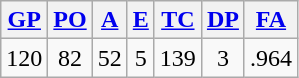<table class="wikitable">
<tr>
<th><a href='#'>GP</a></th>
<th><a href='#'>PO</a></th>
<th><a href='#'>A</a></th>
<th><a href='#'>E</a></th>
<th><a href='#'>TC</a></th>
<th><a href='#'>DP</a></th>
<th><a href='#'>FA</a></th>
</tr>
<tr align=center>
<td>120</td>
<td>82</td>
<td>52</td>
<td>5</td>
<td>139</td>
<td>3</td>
<td>.964</td>
</tr>
</table>
